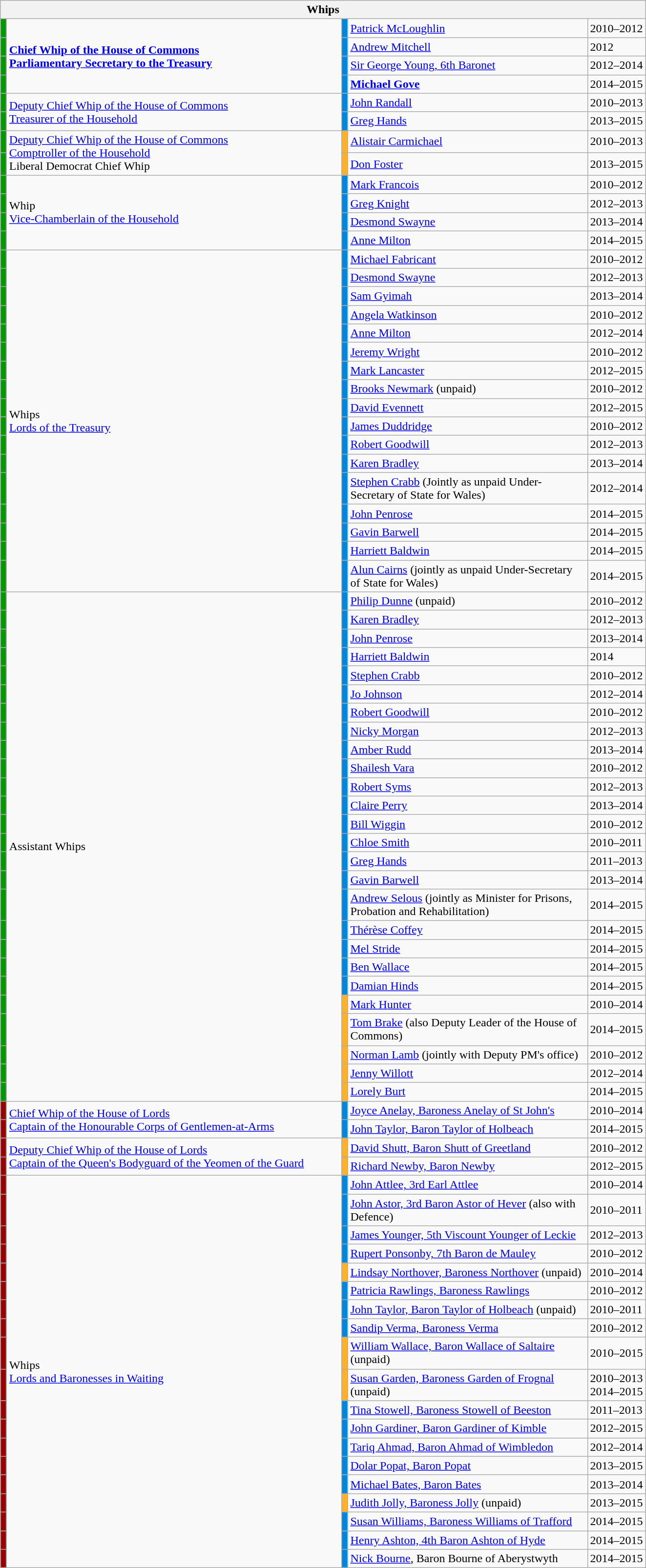<table class="wikitable">
<tr>
<th colspan=5>Whips</th>
</tr>
<tr>
<td style="width:1px;; background:#090;"></td>
<td style="width:450px;" rowspan="4"><strong><a href='#'>Chief Whip of the House of Commons</a><br><a href='#'>Parliamentary Secretary to the Treasury</a></strong></td>
<td style="width:1px;; background:#0087dc;"></td>
<td width=320><a href='#'>Patrick McLoughlin</a></td>
<td>2010–2012</td>
</tr>
<tr>
<td style="width:1px;; background:#090;"></td>
<td style="width:1px;; background:#0087dc;"></td>
<td><a href='#'>Andrew Mitchell</a></td>
<td>2012</td>
</tr>
<tr>
<td style="width:1px;; background:#090;"></td>
<td style="width:1px;; background:#0087dc;"></td>
<td><a href='#'>Sir George Young, 6th Baronet</a></td>
<td>2012–2014</td>
</tr>
<tr>
<td style="width:1px;; background:#090;"></td>
<td style="width:1px;; background:#0087dc;"></td>
<td><strong><a href='#'>Michael Gove</a></strong></td>
<td>2014–2015</td>
</tr>
<tr>
<td style="width:1px;; background:#090;"></td>
<td style="width:450px;" rowspan="2"><a href='#'>Deputy Chief Whip of the House of Commons</a><br><a href='#'>Treasurer of the Household</a></td>
<td style="width:1px;; background:#0087dc;"></td>
<td width=320><a href='#'>John Randall</a></td>
<td>2010–2013</td>
</tr>
<tr>
<td style="width:1px;; background:#090;"></td>
<td style="width:1px;; background:#0087dc;"></td>
<td><a href='#'>Greg Hands</a></td>
<td>2013–2015</td>
</tr>
<tr>
<td style="width:1px;; background:#090;"></td>
<td style="width:450px;" rowspan="2"><a href='#'>Deputy Chief Whip of the House of Commons</a><br><a href='#'>Comptroller of the Household</a><br>Liberal Democrat Chief Whip</td>
<td style="width:1px;; background:#FFB128;"></td>
<td><a href='#'>Alistair Carmichael</a></td>
<td>2010–2013</td>
</tr>
<tr>
<td style="width:1px;; background:#090;"></td>
<td style="width:1px;; background:#FFB128;"></td>
<td><a href='#'>Don Foster</a></td>
<td>2013–2015</td>
</tr>
<tr>
<td style="width:1px;; background:#090;"></td>
<td style="width:450px;" rowspan="4">Whip<br><a href='#'>Vice-Chamberlain of the Household</a></td>
<td style="width:1px;; background:#0087dc;"></td>
<td width=320><a href='#'>Mark Francois</a></td>
<td>2010–2012</td>
</tr>
<tr>
<td style="width:1px;; background:#090;"></td>
<td style="width:1px;; background:#0087dc;"></td>
<td><a href='#'>Greg Knight</a></td>
<td>2012–2013</td>
</tr>
<tr>
<td style="width:1px;; background:#090;"></td>
<td style="width:1px;; background:#0087dc;"></td>
<td><a href='#'>Desmond Swayne</a></td>
<td>2013–2014</td>
</tr>
<tr>
<td style="width:1px;; background:#090;"></td>
<td style="width:1px;; background:#0087dc;"></td>
<td><a href='#'>Anne Milton</a></td>
<td>2014–2015</td>
</tr>
<tr>
<td style="width:1px;; background:#090;"></td>
<td rowspan=17>Whips<br><a href='#'>Lords of the Treasury</a></td>
<td style="width:1px;; background:#0087dc;"></td>
<td><a href='#'>Michael Fabricant</a></td>
<td>2010–2012</td>
</tr>
<tr>
<td style="width:1px;; background:#090;"></td>
<td style="width:1px;; background:#0087dc;"></td>
<td><a href='#'>Desmond Swayne</a></td>
<td>2012–2013</td>
</tr>
<tr>
<td style="width:1px;; background:#090;"></td>
<td style="width:1px;; background:#0087dc;"></td>
<td><a href='#'>Sam Gyimah</a></td>
<td>2013–2014</td>
</tr>
<tr>
<td style="width:1px;; background:#090;"></td>
<td style="width:1px;; background:#0087dc;"></td>
<td><a href='#'>Angela Watkinson</a></td>
<td>2010–2012</td>
</tr>
<tr>
<td style="width:1px;; background:#090;"></td>
<td style="width:1px;; background:#0087dc;"></td>
<td><a href='#'>Anne Milton</a></td>
<td>2012–2014</td>
</tr>
<tr>
<td style="width:1px;; background:#090;"></td>
<td style="width:1px;; background:#0087dc;"></td>
<td><a href='#'>Jeremy Wright</a></td>
<td>2010–2012</td>
</tr>
<tr>
<td style="width:1px;; background:#090;"></td>
<td style="width:1px;; background:#0087dc;"></td>
<td><a href='#'>Mark Lancaster</a></td>
<td>2012–2015</td>
</tr>
<tr>
<td style="width:1px;; background:#090;"></td>
<td style="width:1px;; background:#0087dc;"></td>
<td><a href='#'>Brooks Newmark</a> (unpaid)</td>
<td>2010–2012</td>
</tr>
<tr>
<td style="width:1px;; background:#090;"></td>
<td style="width:1px;; background:#0087dc;"></td>
<td><a href='#'>David Evennett</a></td>
<td>2012–2015</td>
</tr>
<tr>
<td style="width:1px;; background:#090;"></td>
<td style="width:1px;; background:#0087dc;"></td>
<td><a href='#'>James Duddridge</a></td>
<td>2010–2012</td>
</tr>
<tr>
<td style="width:1px;; background:#090;"></td>
<td style="width:1px;; background:#0087dc;"></td>
<td><a href='#'>Robert Goodwill</a></td>
<td>2012–2013</td>
</tr>
<tr>
<td style="width:1px;; background:#090;"></td>
<td style="width:1px;; background:#0087dc;"></td>
<td><a href='#'>Karen Bradley</a></td>
<td>2013–2014</td>
</tr>
<tr>
<td style="width:1px;; background:#090;"></td>
<td style="width:1px;; background:#0087dc;"></td>
<td><a href='#'>Stephen Crabb</a> (Jointly as unpaid Under-Secretary of State for Wales)</td>
<td>2012–2014</td>
</tr>
<tr>
<td style="width:1px;; background:#090;"></td>
<td style="width:1px;; background:#0087dc;"></td>
<td><a href='#'>John Penrose</a></td>
<td>2014–2015</td>
</tr>
<tr>
<td style="width:1px;; background:#090;"></td>
<td style="width:1px;; background:#0087dc;"></td>
<td><a href='#'>Gavin Barwell</a></td>
<td>2014–2015</td>
</tr>
<tr>
<td style="width:1px;; background:#090;"></td>
<td style="width:1px;; background:#0087dc;"></td>
<td><a href='#'>Harriett Baldwin</a></td>
<td>2014–2015</td>
</tr>
<tr>
<td style="width:1px;; background:#090;"></td>
<td style="width:1px;; background:#0087dc;"></td>
<td><a href='#'>Alun Cairns</a> (jointly as unpaid Under-Secretary of State for Wales)</td>
<td>2014–2015</td>
</tr>
<tr>
<td style="width:1px;; background:#090;"></td>
<td rowspan=26>Assistant Whips</td>
<td style="width:1px;; background:#0087dc;"></td>
<td><a href='#'>Philip Dunne</a> (unpaid)</td>
<td>2010–2012</td>
</tr>
<tr>
<td style="width:1px;; background:#090;"></td>
<td style="width:1px;; background:#0087dc;"></td>
<td><a href='#'>Karen Bradley</a></td>
<td>2012–2013</td>
</tr>
<tr>
<td style="width:1px;; background:#090;"></td>
<td style="width:1px;; background:#0087dc;"></td>
<td><a href='#'>John Penrose</a></td>
<td>2013–2014</td>
</tr>
<tr>
<td style="width:1px;; background:#090;"></td>
<td style="width:1px;; background:#0087dc;"></td>
<td><a href='#'>Harriett Baldwin</a></td>
<td>2014</td>
</tr>
<tr>
<td style="width:1px;; background:#090;"></td>
<td style="width:1px;; background:#0087dc;"></td>
<td><a href='#'>Stephen Crabb</a></td>
<td>2010–2012</td>
</tr>
<tr>
<td style="width:1px;; background:#090;"></td>
<td style="width:1px;; background:#0087dc;"></td>
<td><a href='#'>Jo Johnson</a></td>
<td>2012–2014</td>
</tr>
<tr>
<td style="width:1px;; background:#090;"></td>
<td style="width:1px;; background:#0087dc;"></td>
<td><a href='#'>Robert Goodwill</a></td>
<td>2010–2012</td>
</tr>
<tr>
<td style="width:1px;; background:#090;"></td>
<td style="width:1px;; background:#0087dc;"></td>
<td><a href='#'>Nicky Morgan</a></td>
<td>2012–2013</td>
</tr>
<tr>
<td style="width:1px;; background:#090;"></td>
<td style="width:1px;; background:#0087dc;"></td>
<td><a href='#'>Amber Rudd</a></td>
<td>2013–2014</td>
</tr>
<tr>
<td style="width:1px;; background:#090;"></td>
<td style="width:1px;; background:#0087dc;"></td>
<td><a href='#'>Shailesh Vara</a></td>
<td>2010–2012</td>
</tr>
<tr>
<td style="width:1px;; background:#090;"></td>
<td style="width:1px;; background:#0087dc;"></td>
<td><a href='#'>Robert Syms</a></td>
<td>2012–2013</td>
</tr>
<tr>
<td style="width:1px;; background:#090;"></td>
<td style="width:1px;; background:#0087dc;"></td>
<td><a href='#'>Claire Perry</a></td>
<td>2013–2014</td>
</tr>
<tr>
<td style="width:1px;; background:#090;"></td>
<td style="width:1px;; background:#0087dc;"></td>
<td><a href='#'>Bill Wiggin</a></td>
<td>2010–2012</td>
</tr>
<tr>
<td style="width:1px;; background:#090;"></td>
<td style="width:1px;; background:#0087dc;"></td>
<td><a href='#'>Chloe Smith</a></td>
<td>2010–2011</td>
</tr>
<tr>
<td style="width:1px;; background:#090;"></td>
<td style="width:1px;; background:#0087dc;"></td>
<td><a href='#'>Greg Hands</a></td>
<td>2011–2013</td>
</tr>
<tr>
<td style="width:1px;; background:#090;"></td>
<td style="width:1px;; background:#0087dc;"></td>
<td><a href='#'>Gavin Barwell</a></td>
<td>2013–2014</td>
</tr>
<tr>
<td style="width:1px;; background:#090;"></td>
<td style="width:1px;; background:#0087dc;"></td>
<td><a href='#'>Andrew Selous</a> (jointly as Minister for Prisons, Probation and Rehabilitation)</td>
<td>2014–2015</td>
</tr>
<tr>
<td style="width:1px;; background:#090;"></td>
<td style="width:1px;; background:#0087dc;"></td>
<td><a href='#'>Thérèse Coffey</a></td>
<td>2014–2015</td>
</tr>
<tr>
<td style="width:1px;; background:#090;"></td>
<td style="width:1px;; background:#0087dc;"></td>
<td><a href='#'>Mel Stride</a></td>
<td>2014–2015</td>
</tr>
<tr>
<td style="width:1px;; background:#090;"></td>
<td style="width:1px;; background:#0087dc;"></td>
<td><a href='#'>Ben Wallace</a></td>
<td>2014–2015</td>
</tr>
<tr>
<td style="width:1px;; background:#090;"></td>
<td style="width:1px;; background:#0087dc;"></td>
<td><a href='#'>Damian Hinds</a></td>
<td>2014–2015</td>
</tr>
<tr>
<td style="width:1px;; background:#090;"></td>
<td style="width:1px;; background:#FFB128;"></td>
<td><a href='#'>Mark Hunter</a></td>
<td>2010–2014</td>
</tr>
<tr>
<td style="width:1px;; background:#090;"></td>
<td style="width:1px;; background:#FFB128;"></td>
<td><a href='#'>Tom Brake</a> (also Deputy Leader of the House of Commons)</td>
<td>2014–2015</td>
</tr>
<tr>
<td style="width:1px;; background:#090;"></td>
<td style="width:1px;; background:#FFB128;"></td>
<td><a href='#'>Norman Lamb</a> (jointly with Deputy PM's office)</td>
<td>2010–2012</td>
</tr>
<tr>
<td style="width:1px;; background:#090;"></td>
<td style="width:1px;; background:#FFB128;"></td>
<td><a href='#'>Jenny Willott</a></td>
<td>2012–2014</td>
</tr>
<tr>
<td style="width:1px;; background:#090;"></td>
<td style="width:1px;; background:#FFB128;"></td>
<td><a href='#'>Lorely Burt</a></td>
<td>2014–2015</td>
</tr>
<tr>
<td style="width:1px;; background:#900;"></td>
<td style="width:450px;" rowspan="2"><a href='#'>Chief Whip of the House of Lords<br>Captain of the Honourable Corps of Gentlemen-at-Arms</a></td>
<td style="width:1px;; background:#0087dc;"></td>
<td nowrap><a href='#'>Joyce Anelay, Baroness Anelay of St John's</a></td>
<td>2010–2014</td>
</tr>
<tr>
<td style="width:1px;; background:#900;"></td>
<td style="width:1px;; background:#0087dc;"></td>
<td><a href='#'>John Taylor, Baron Taylor of Holbeach</a></td>
<td>2014–2015</td>
</tr>
<tr>
<td style="width:1px;; background:#900;"></td>
<td rowspan="2"><a href='#'>Deputy Chief Whip of the House of Lords<br>Captain of the Queen's Bodyguard of the Yeomen of the Guard</a></td>
<td style="width:1px;; background:#FFB128;"></td>
<td><a href='#'>David Shutt, Baron Shutt of Greetland</a></td>
<td>2010–2012</td>
</tr>
<tr>
<td style="width:1px;; background:#900;"></td>
<td style="width:1px;; background:#FFB128;"></td>
<td><a href='#'>Richard Newby, Baron Newby</a></td>
<td>2012–2015</td>
</tr>
<tr>
<td style="width:1px;; background:#900;"></td>
<td rowspan=19>Whips<br><a href='#'>Lords and Baronesses in Waiting</a></td>
<td style="width:1px;; background:#0087dc;"></td>
<td><a href='#'>John Attlee, 3rd Earl Attlee</a></td>
<td>2010–2014</td>
</tr>
<tr>
<td style="width:1px;; background:#900;"></td>
<td style="width:1px;; background:#0087dc;"></td>
<td><a href='#'>John Astor, 3rd Baron Astor of Hever</a> (also with Defence)</td>
<td>2010–2011</td>
</tr>
<tr>
<td style="width:1px;; background:#900;"></td>
<td style="width:1px;; background:#0087dc;"></td>
<td><a href='#'>James Younger, 5th Viscount Younger of Leckie</a></td>
<td>2012–2013</td>
</tr>
<tr>
<td style="width:1px;; background:#900;"></td>
<td style="width:1px;; background:#0087dc;"></td>
<td><a href='#'>Rupert Ponsonby, 7th Baron de Mauley</a></td>
<td>2010–2012</td>
</tr>
<tr>
<td style="width:1px;; background:#900;"></td>
<td style="width:1px;; background:#FFB128;"></td>
<td><a href='#'>Lindsay Northover, Baroness Northover</a> (unpaid)</td>
<td>2010–2014</td>
</tr>
<tr>
<td style="width:1px;; background:#900;"></td>
<td style="width:1px;; background:#0087dc;"></td>
<td><a href='#'>Patricia Rawlings, Baroness Rawlings</a></td>
<td>2010–2012</td>
</tr>
<tr>
<td style="width:1px;; background:#900;"></td>
<td style="width:1px;; background:#0087dc;"></td>
<td><a href='#'>John Taylor, Baron Taylor of Holbeach</a> (unpaid)</td>
<td>2010–2011</td>
</tr>
<tr>
<td style="width:1px;; background:#900;"></td>
<td style="width:1px;; background:#0087dc;"></td>
<td><a href='#'>Sandip Verma, Baroness Verma</a></td>
<td>2010–2012</td>
</tr>
<tr>
<td style="width:1px;; background:#900;"></td>
<td style="width:1px;; background:#FFB128;"></td>
<td><a href='#'>William Wallace, Baron Wallace of Saltaire</a> (unpaid)</td>
<td>2010–2015</td>
</tr>
<tr>
<td style="width:1px;; background:#900;"></td>
<td style="width:1px;; background:#FFB128;"></td>
<td><a href='#'>Susan Garden, Baroness Garden of Frognal</a> (unpaid)</td>
<td>2010–2013<br>2014–2015</td>
</tr>
<tr>
<td style="width:1px;; background:#900;"></td>
<td style="width:1px;; background:#0087dc;"></td>
<td><a href='#'>Tina Stowell, Baroness Stowell of Beeston</a></td>
<td>2011–2013</td>
</tr>
<tr>
<td style="width:1px;; background:#900;"></td>
<td style="width:1px;; background:#0087dc;"></td>
<td><a href='#'>John Gardiner, Baron Gardiner of Kimble</a></td>
<td>2012–2015</td>
</tr>
<tr>
<td style="width:1px;; background:#900;"></td>
<td style="width:1px;; background:#0087dc;"></td>
<td><a href='#'>Tariq Ahmad, Baron Ahmad of Wimbledon</a></td>
<td>2012–2014</td>
</tr>
<tr>
<td style="width:1px;; background:#900;"></td>
<td style="width:1px;; background:#0087dc;"></td>
<td><a href='#'>Dolar Popat, Baron Popat</a></td>
<td>2013–2015</td>
</tr>
<tr>
<td style="width:1px;; background:#900;"></td>
<td style="width:1px;; background:#0087dc;"></td>
<td><a href='#'>Michael Bates, Baron Bates</a></td>
<td>2013–2014</td>
</tr>
<tr>
<td style="width:1px;; background:#900;"></td>
<td style="width:1px;; background:#FFB128;"></td>
<td><a href='#'>Judith Jolly, Baroness Jolly</a> (unpaid)</td>
<td>2013–2015</td>
</tr>
<tr>
<td style="width:1px;; background:#900;"></td>
<td style="width:1px;; background:#0087dc;"></td>
<td><a href='#'>Susan Williams, Baroness Williams of Trafford</a></td>
<td>2014–2015</td>
</tr>
<tr>
<td style="width:1px;; background:#900;"></td>
<td style="width:1px;; background:#0087dc;"></td>
<td><a href='#'>Henry Ashton, 4th Baron Ashton of Hyde</a></td>
<td>2014–2015</td>
</tr>
<tr>
<td style="width:1px;; background:#900;"></td>
<td style="width:1px;; background:#0087dc;"></td>
<td><a href='#'>Nick Bourne</a>, Baron Bourne of Aberystwyth</td>
<td>2014–2015</td>
</tr>
</table>
